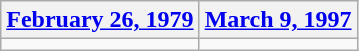<table class=wikitable>
<tr>
<th><a href='#'>February 26, 1979</a></th>
<th><a href='#'>March 9, 1997</a></th>
</tr>
<tr>
<td></td>
<td></td>
</tr>
</table>
